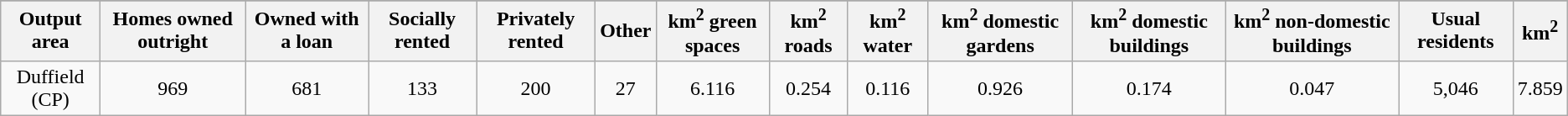<table class="wikitable">
<tr>
</tr>
<tr>
<th>Output area</th>
<th>Homes owned outright</th>
<th>Owned with a loan</th>
<th>Socially rented</th>
<th>Privately rented</th>
<th>Other</th>
<th>km<sup>2</sup> green spaces</th>
<th>km<sup>2</sup> roads</th>
<th>km<sup>2</sup> water</th>
<th>km<sup>2</sup>  domestic gardens</th>
<th>km<sup>2</sup> domestic buildings</th>
<th>km<sup>2</sup> non-domestic buildings</th>
<th>Usual residents</th>
<th>km<sup>2</sup></th>
</tr>
<tr align=center>
<td>Duffield (CP)</td>
<td>969</td>
<td>681</td>
<td>133</td>
<td>200</td>
<td>27</td>
<td>6.116</td>
<td>0.254</td>
<td>0.116</td>
<td>0.926</td>
<td>0.174</td>
<td>0.047</td>
<td>5,046</td>
<td>7.859</td>
</tr>
</table>
